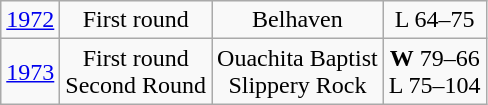<table class="wikitable">
<tr align="center">
<td><a href='#'>1972</a></td>
<td>First round</td>
<td>Belhaven</td>
<td>L 64–75</td>
</tr>
<tr align="center">
<td><a href='#'>1973</a></td>
<td>First round<br>Second Round</td>
<td>Ouachita Baptist<br>Slippery Rock</td>
<td><strong>W</strong> 79–66<br>L 75–104</td>
</tr>
</table>
